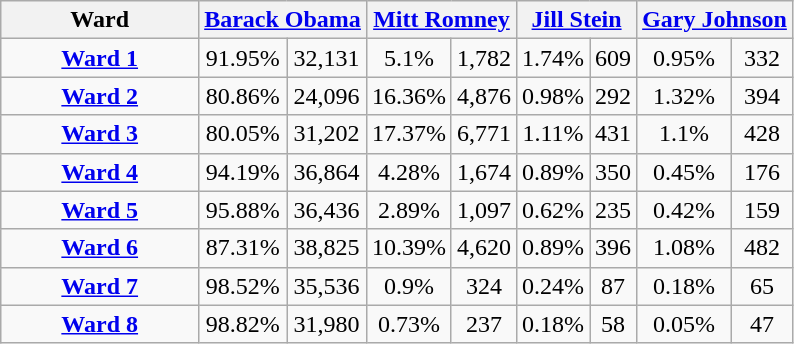<table class="wikitable">
<tr>
<th width="25%">Ward</th>
<th colspan="2"><a href='#'>Barack Obama</a></th>
<th colspan="2"><a href='#'>Mitt Romney</a></th>
<th colspan="2"><a href='#'>Jill Stein</a></th>
<th colspan="2"><a href='#'>Gary Johnson</a></th>
</tr>
<tr>
<td align="center"><strong><a href='#'>Ward 1</a></strong></td>
<td align="center">91.95%</td>
<td align="center">32,131</td>
<td align="center">5.1%</td>
<td align="center">1,782</td>
<td align="center">1.74%</td>
<td align="center">609</td>
<td align="center">0.95%</td>
<td align="center">332</td>
</tr>
<tr>
<td align="center"><strong><a href='#'>Ward 2</a></strong></td>
<td align="center">80.86%</td>
<td align="center">24,096</td>
<td align="center">16.36%</td>
<td align="center">4,876</td>
<td align="center">0.98%</td>
<td align="center">292</td>
<td align="center">1.32%</td>
<td align="center">394</td>
</tr>
<tr>
<td align="center"><strong><a href='#'>Ward 3</a></strong></td>
<td align="center">80.05%</td>
<td align="center">31,202</td>
<td align="center">17.37%</td>
<td align="center">6,771</td>
<td align="center">1.11%</td>
<td align="center">431</td>
<td align="center">1.1%</td>
<td align="center">428</td>
</tr>
<tr>
<td align="center"><strong><a href='#'>Ward 4</a></strong></td>
<td align="center">94.19%</td>
<td align="center">36,864</td>
<td align="center">4.28%</td>
<td align="center">1,674</td>
<td align="center">0.89%</td>
<td align="center">350</td>
<td align="center">0.45%</td>
<td align="center">176</td>
</tr>
<tr>
<td align="center"><strong><a href='#'>Ward 5</a></strong></td>
<td align="center">95.88%</td>
<td align="center">36,436</td>
<td align="center">2.89%</td>
<td align="center">1,097</td>
<td align="center">0.62%</td>
<td align="center">235</td>
<td align="center">0.42%</td>
<td align="center">159</td>
</tr>
<tr>
<td align="center"><strong><a href='#'>Ward 6</a></strong></td>
<td align="center">87.31%</td>
<td align="center">38,825</td>
<td align="center">10.39%</td>
<td align="center">4,620</td>
<td align="center">0.89%</td>
<td align="center">396</td>
<td align="center">1.08%</td>
<td align="center">482</td>
</tr>
<tr>
<td align="center"><strong><a href='#'>Ward 7</a></strong></td>
<td align="center">98.52%</td>
<td align="center">35,536</td>
<td align="center">0.9%</td>
<td align="center">324</td>
<td align="center">0.24%</td>
<td align="center">87</td>
<td align="center">0.18%</td>
<td align="center">65</td>
</tr>
<tr>
<td align="center"><strong><a href='#'>Ward 8</a></strong></td>
<td align="center">98.82%</td>
<td align="center">31,980</td>
<td align="center">0.73%</td>
<td align="center">237</td>
<td align="center">0.18%</td>
<td align="center">58</td>
<td align="center">0.05%</td>
<td align="center">47</td>
</tr>
</table>
